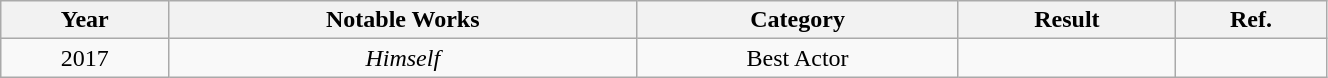<table class="wikitable" style="text-align:center" width=70%>
<tr>
<th>Year</th>
<th>Notable Works</th>
<th>Category</th>
<th>Result</th>
<th>Ref.</th>
</tr>
<tr>
<td>2017</td>
<td><em>Himself</em></td>
<td>Best Actor</td>
<td></td>
<td></td>
</tr>
</table>
